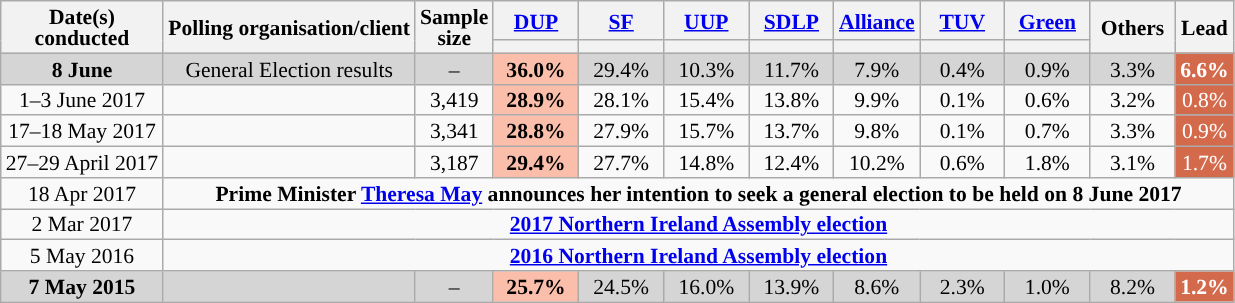<table class="wikitable sortable mw-datatable" style="text-align:center;font-size:90%;line-height:14px;">
<tr>
<th rowspan="2">Date(s)<br>conducted</th>
<th rowspan="2">Polling organisation/client</th>
<th rowspan="2">Sample<br>size</th>
<th style="width:50px;" class="unsortable"><a href='#'>DUP</a></th>
<th style="width:50px;" class="unsortable"><a href='#'>SF</a></th>
<th style="width:50px;" class="unsortable"><a href='#'>UUP</a></th>
<th style="width:50px;" class="unsortable"><a href='#'>SDLP</a></th>
<th style="width:50px;" class="unsortable"><a href='#'>Alliance</a></th>
<th style="width:50px;" class="unsortable"><a href='#'>TUV</a></th>
<th style="width:50px;" class="unsortable"><a href='#'>Green</a></th>
<th style="width:50px;" rowspan="2" class="unsortable">Others</th>
<th class="unsortable" style="width:20px;" rowspan="2">Lead</th>
</tr>
<tr>
<th class="unsortable" style="color:inherit;background:"></th>
<th class="unsortable" style="color:inherit;background:"></th>
<th class="unsortable" style="color:inherit;background:"></th>
<th class="unsortable" style="color:inherit;background:"></th>
<th class="unsortable" style="color:inherit;background:"></th>
<th class="unsortable" style="color:inherit;background:"></th>
<th class="unsortable" style="color:inherit;background:"></th>
</tr>
<tr>
<td style="background:#D5D5D5"><strong>8 June</strong></td>
<td style="background:#D5D5D5">General Election results</td>
<td style="background:#D5D5D5">–</td>
<td style="background:#FABEAA"><strong>36.0%</strong></td>
<td style="background:#D5D5D5">29.4%</td>
<td style="background:#D5D5D5">10.3%</td>
<td style="background:#D5D5D5">11.7%</td>
<td style="background:#D5D5D5">7.9%</td>
<td style="background:#D5D5D5">0.4%</td>
<td style="background:#D5D5D5">0.9%</td>
<td style="background:#D5D5D5">3.3%</td>
<td style="background:#D46A4C; color:white;"><strong>6.6%</strong></td>
</tr>
<tr>
<td>1–3 June 2017</td>
<td></td>
<td>3,419</td>
<td style="background:#FABEAA"><strong>28.9%</strong></td>
<td>28.1%</td>
<td>15.4%</td>
<td>13.8%</td>
<td>9.9%</td>
<td>0.1%</td>
<td>0.6%</td>
<td>3.2%</td>
<td style="background:#D46A4C; color:white;">0.8%</td>
</tr>
<tr>
<td>17–18 May 2017</td>
<td></td>
<td>3,341</td>
<td style="background:#FABEAA"><strong>28.8%</strong></td>
<td>27.9%</td>
<td>15.7%</td>
<td>13.7%</td>
<td>9.8%</td>
<td>0.1%</td>
<td>0.7%</td>
<td>3.3%</td>
<td style="background:#D46A4C; color:white;">0.9%</td>
</tr>
<tr>
<td>27–29 April 2017</td>
<td> </td>
<td>3,187</td>
<td style="background:#FABEAA"><strong>29.4%</strong></td>
<td>27.7%</td>
<td>14.8%</td>
<td>12.4%</td>
<td>10.2%</td>
<td>0.6%</td>
<td>1.8%</td>
<td>3.1%</td>
<td style="background:#D46A4C; color:white;">1.7%</td>
</tr>
<tr>
<td>18 Apr 2017</td>
<td colspan="11"><strong>Prime Minister <a href='#'>Theresa May</a> announces her intention to seek a general election to be held on 8 June 2017</strong></td>
</tr>
<tr>
<td>2 Mar 2017</td>
<td colspan="11"><strong><a href='#'>2017 Northern Ireland Assembly election</a></strong></td>
</tr>
<tr>
<td>5 May 2016</td>
<td colspan="11"><strong><a href='#'>2016 Northern Ireland Assembly election</a></strong></td>
</tr>
<tr>
<td style="background:#D5D5D5"><strong>7 May 2015</strong></td>
<td style="background:#D5D5D5"></td>
<td style="background:#D5D5D5">–</td>
<td style="background:#FABEAA"><strong>25.7%</strong></td>
<td style="background:#D5D5D5">24.5%</td>
<td style="background:#D5D5D5">16.0%</td>
<td style="background:#D5D5D5">13.9%</td>
<td style="background:#D5D5D5">8.6%</td>
<td style="background:#D5D5D5">2.3%</td>
<td style="background:#D5D5D5">1.0%</td>
<td style="background:#D5D5D5">8.2%</td>
<td style="background:#D46A4C; color:white;"><strong>1.2%</strong></td>
</tr>
</table>
